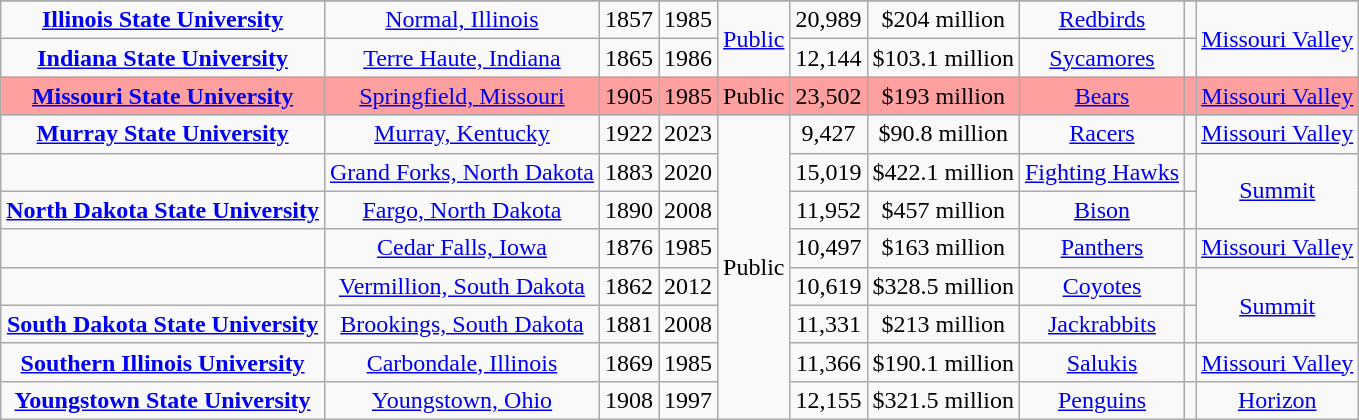<table class="wikitable sortable" style="text-align: center;">
<tr>
</tr>
<tr>
<td><strong><a href='#'>Illinois State University</a></strong></td>
<td><a href='#'>Normal, Illinois</a></td>
<td>1857</td>
<td>1985</td>
<td rowspan="2"><a href='#'>Public</a></td>
<td>20,989</td>
<td>$204 million</td>
<td><a href='#'>Redbirds</a></td>
<td></td>
<td rowspan="2"><a href='#'>Missouri Valley</a></td>
</tr>
<tr>
<td><strong><a href='#'>Indiana State University</a></strong></td>
<td><a href='#'>Terre Haute, Indiana</a></td>
<td>1865</td>
<td>1986</td>
<td>12,144</td>
<td>$103.1 million</td>
<td><a href='#'>Sycamores</a></td>
<td></td>
</tr>
<tr bgcolor=#ffa0a0>
<td><strong><a href='#'>Missouri State University</a></strong></td>
<td><a href='#'>Springfield, Missouri</a></td>
<td>1905</td>
<td>1985</td>
<td>Public</td>
<td>23,502</td>
<td>$193 million</td>
<td><a href='#'>Bears</a></td>
<td></td>
<td><a href='#'>Missouri Valley</a></td>
</tr>
<tr>
<td><strong><a href='#'>Murray State University</a></strong></td>
<td><a href='#'>Murray, Kentucky</a></td>
<td>1922</td>
<td>2023</td>
<td rowspan=9>Public</td>
<td>9,427</td>
<td>$90.8 million</td>
<td><a href='#'>Racers</a></td>
<td></td>
<td><a href='#'>Missouri Valley</a></td>
</tr>
<tr>
<td><strong></strong></td>
<td><a href='#'>Grand Forks, North Dakota</a></td>
<td>1883</td>
<td>2020</td>
<td>15,019</td>
<td>$422.1 million</td>
<td><a href='#'>Fighting Hawks</a></td>
<td></td>
<td rowspan="2"><a href='#'>Summit</a></td>
</tr>
<tr>
<td><strong><a href='#'>North Dakota State University</a></strong></td>
<td><a href='#'>Fargo, North Dakota</a></td>
<td>1890</td>
<td>2008</td>
<td>11,952</td>
<td>$457 million</td>
<td><a href='#'>Bison</a></td>
<td></td>
</tr>
<tr>
<td><strong></strong></td>
<td><a href='#'>Cedar Falls, Iowa</a></td>
<td>1876</td>
<td>1985</td>
<td>10,497</td>
<td>$163 million</td>
<td><a href='#'>Panthers</a></td>
<td></td>
<td><a href='#'>Missouri Valley</a></td>
</tr>
<tr>
<td><strong></strong></td>
<td><a href='#'>Vermillion, South Dakota</a></td>
<td>1862</td>
<td>2012</td>
<td>10,619</td>
<td>$328.5 million</td>
<td><a href='#'>Coyotes</a></td>
<td></td>
<td rowspan="2"><a href='#'>Summit</a></td>
</tr>
<tr>
<td><strong><a href='#'>South Dakota State University</a></strong></td>
<td><a href='#'>Brookings, South Dakota</a></td>
<td>1881</td>
<td>2008</td>
<td>11,331</td>
<td>$213 million</td>
<td><a href='#'>Jackrabbits</a></td>
<td></td>
</tr>
<tr>
<td><strong><a href='#'>Southern Illinois University</a></strong></td>
<td><a href='#'>Carbondale, Illinois</a></td>
<td>1869</td>
<td>1985</td>
<td>11,366</td>
<td>$190.1 million</td>
<td><a href='#'>Salukis</a></td>
<td></td>
<td><a href='#'>Missouri Valley</a></td>
</tr>
<tr>
<td><strong><a href='#'>Youngstown State University</a></strong></td>
<td><a href='#'>Youngstown, Ohio</a></td>
<td>1908</td>
<td>1997</td>
<td>12,155</td>
<td>$321.5 million</td>
<td><a href='#'>Penguins</a></td>
<td></td>
<td><a href='#'>Horizon</a></td>
</tr>
</table>
